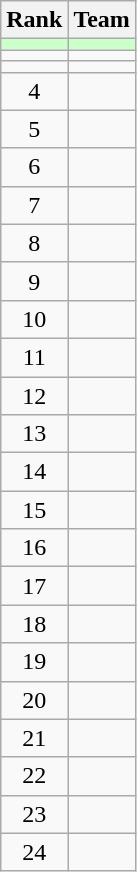<table class="wikitable" style="text-align:center;">
<tr>
<th>Rank</th>
<th>Team</th>
</tr>
<tr bgcolor=#ccffcc>
<td></td>
<td style="text-align:left;"></td>
</tr>
<tr>
<td></td>
<td style="text-align:left;"></td>
</tr>
<tr>
<td></td>
<td style="text-align:left;"></td>
</tr>
<tr>
<td>4</td>
<td style="text-align:left;"></td>
</tr>
<tr>
<td>5</td>
<td style="text-align:left;"></td>
</tr>
<tr>
<td>6</td>
<td style="text-align:left;"></td>
</tr>
<tr>
<td>7</td>
<td style="text-align:left;"></td>
</tr>
<tr>
<td>8</td>
<td style="text-align:left;"></td>
</tr>
<tr>
<td>9</td>
<td style="text-align:left;"></td>
</tr>
<tr>
<td>10</td>
<td style="text-align:left;"></td>
</tr>
<tr>
<td>11</td>
<td style="text-align:left;"></td>
</tr>
<tr>
<td>12</td>
<td style="text-align:left;"></td>
</tr>
<tr>
<td>13</td>
<td style="text-align:left;"></td>
</tr>
<tr>
<td>14</td>
<td style="text-align:left;"></td>
</tr>
<tr>
<td>15</td>
<td style="text-align:left;"></td>
</tr>
<tr>
<td>16</td>
<td style="text-align:left;"></td>
</tr>
<tr>
<td>17</td>
<td style="text-align:left;"></td>
</tr>
<tr>
<td>18</td>
<td style="text-align:left;"></td>
</tr>
<tr>
<td>19</td>
<td style="text-align:left;"></td>
</tr>
<tr>
<td>20</td>
<td style="text-align:left;"></td>
</tr>
<tr>
<td>21</td>
<td style="text-align:left;"></td>
</tr>
<tr>
<td>22</td>
<td style="text-align:left;"></td>
</tr>
<tr>
<td>23</td>
<td style="text-align:left;"></td>
</tr>
<tr>
<td>24</td>
<td style="text-align:left;"></td>
</tr>
</table>
